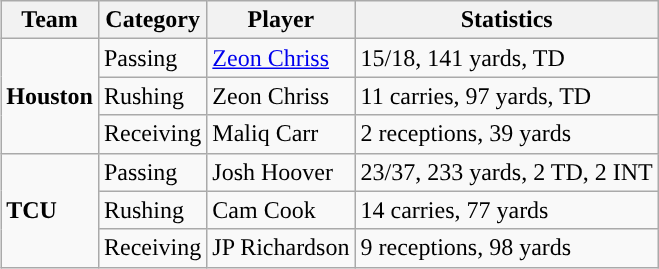<table class="wikitable" style="float: right;">
<tr>
<th>Team</th>
<th>Category</th>
<th>Player</th>
<th>Statistics</th>
</tr>
<tr>
<td rowspan=3><strong>Houston</strong></td>
<td>Passing</td>
<td><a href='#'>Zeon Chriss</a></td>
<td>15/18, 141 yards, TD</td>
</tr>
<tr>
<td>Rushing</td>
<td>Zeon Chriss</td>
<td>11 carries, 97 yards, TD</td>
</tr>
<tr>
<td>Receiving</td>
<td>Maliq Carr</td>
<td>2 receptions, 39 yards</td>
</tr>
<tr>
<td rowspan=3><strong>TCU</strong></td>
<td>Passing</td>
<td>Josh Hoover</td>
<td>23/37, 233 yards, 2 TD, 2 INT</td>
</tr>
<tr>
<td>Rushing</td>
<td>Cam Cook</td>
<td>14 carries, 77 yards</td>
</tr>
<tr>
<td>Receiving</td>
<td>JP Richardson</td>
<td>9 receptions, 98 yards</td>
</tr>
</table>
